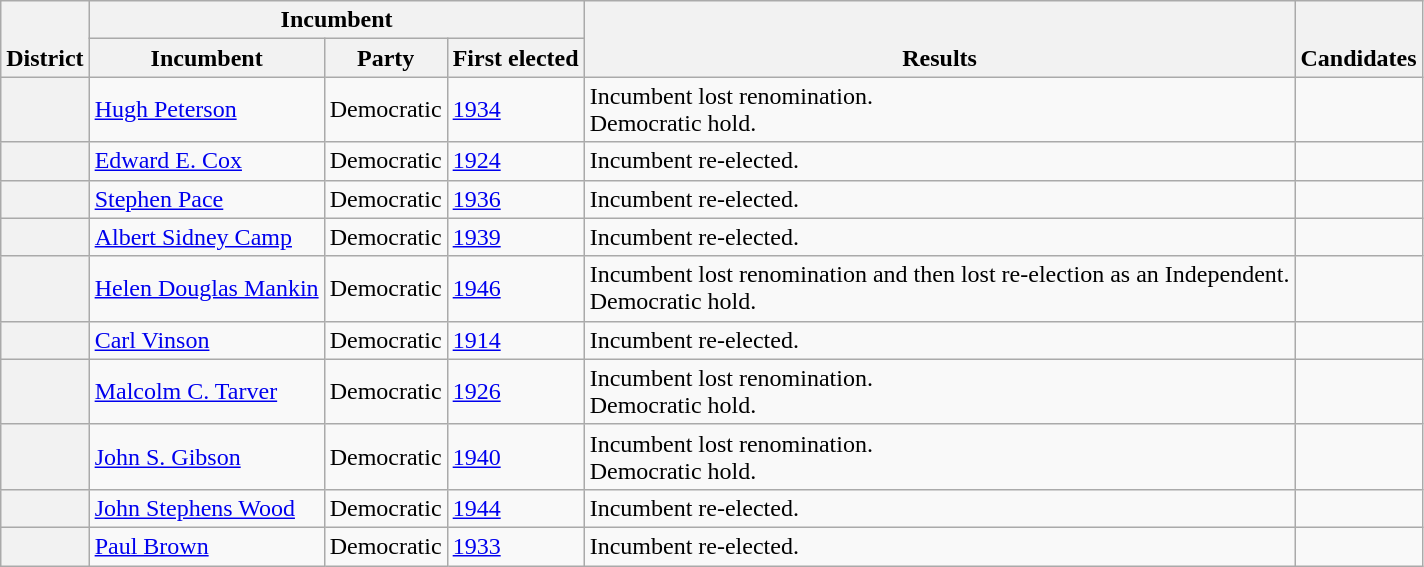<table class=wikitable>
<tr valign=bottom>
<th rowspan=2>District</th>
<th colspan=3>Incumbent</th>
<th rowspan=2>Results</th>
<th rowspan=2>Candidates</th>
</tr>
<tr>
<th>Incumbent</th>
<th>Party</th>
<th>First elected</th>
</tr>
<tr>
<th></th>
<td><a href='#'>Hugh Peterson</a></td>
<td>Democratic</td>
<td><a href='#'>1934</a></td>
<td>Incumbent lost renomination.<br>Democratic hold.</td>
<td nowrap></td>
</tr>
<tr>
<th></th>
<td><a href='#'>Edward E. Cox</a></td>
<td>Democratic</td>
<td><a href='#'>1924</a></td>
<td>Incumbent re-elected.</td>
<td nowrap></td>
</tr>
<tr>
<th></th>
<td><a href='#'>Stephen Pace</a></td>
<td>Democratic</td>
<td><a href='#'>1936</a></td>
<td>Incumbent re-elected.</td>
<td nowrap></td>
</tr>
<tr>
<th></th>
<td><a href='#'>Albert Sidney Camp</a></td>
<td>Democratic</td>
<td><a href='#'>1939 </a></td>
<td>Incumbent re-elected.</td>
<td nowrap></td>
</tr>
<tr>
<th></th>
<td><a href='#'>Helen Douglas Mankin</a></td>
<td>Democratic</td>
<td><a href='#'>1946 </a></td>
<td>Incumbent lost renomination and then lost re-election as an Independent.<br>Democratic hold.</td>
<td nowrap></td>
</tr>
<tr>
<th></th>
<td><a href='#'>Carl Vinson</a></td>
<td>Democratic</td>
<td><a href='#'>1914</a></td>
<td>Incumbent re-elected.</td>
<td nowrap></td>
</tr>
<tr>
<th></th>
<td><a href='#'>Malcolm C. Tarver</a></td>
<td>Democratic</td>
<td><a href='#'>1926</a></td>
<td>Incumbent lost renomination.<br>Democratic hold.</td>
<td nowrap></td>
</tr>
<tr>
<th></th>
<td><a href='#'>John S. Gibson</a></td>
<td>Democratic</td>
<td><a href='#'>1940</a></td>
<td>Incumbent lost renomination.<br>Democratic hold.</td>
<td nowrap></td>
</tr>
<tr>
<th></th>
<td><a href='#'>John Stephens Wood</a></td>
<td>Democratic</td>
<td><a href='#'>1944</a></td>
<td>Incumbent re-elected.</td>
<td nowrap></td>
</tr>
<tr>
<th></th>
<td><a href='#'>Paul Brown</a></td>
<td>Democratic</td>
<td><a href='#'>1933 </a></td>
<td>Incumbent re-elected.</td>
<td nowrap></td>
</tr>
</table>
